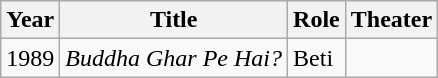<table class="wikitable sortable plainrowheaders">
<tr style="text-align:center;">
<th scope="col">Year</th>
<th scope="col">Title</th>
<th scope="col">Role</th>
<th scope="col">Theater</th>
</tr>
<tr>
<td>1989</td>
<td><em>Buddha Ghar Pe Hai?</em></td>
<td>Beti</td>
<td></td>
</tr>
</table>
